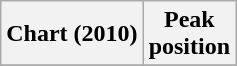<table class="wikitable sortable plainrowheaders" style="text-align:center;">
<tr>
<th scope="col">Chart (2010)</th>
<th scope="col">Peak<br>position</th>
</tr>
<tr>
</tr>
</table>
